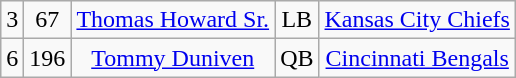<table class="wikitable" style="text-align:center">
<tr>
<td>3</td>
<td>67</td>
<td><a href='#'>Thomas Howard Sr.</a></td>
<td>LB</td>
<td><a href='#'>Kansas City Chiefs</a></td>
</tr>
<tr>
<td>6</td>
<td>196</td>
<td><a href='#'>Tommy Duniven</a></td>
<td>QB</td>
<td><a href='#'>Cincinnati Bengals</a></td>
</tr>
</table>
